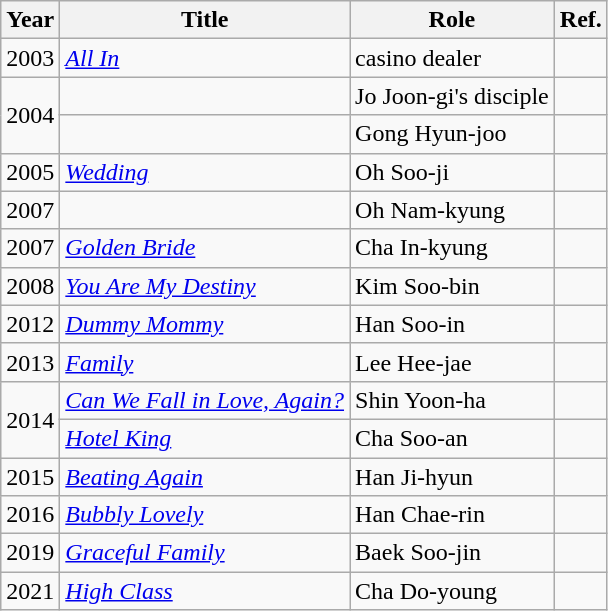<table class="wikitable">
<tr>
<th>Year</th>
<th>Title</th>
<th>Role</th>
<th>Ref.</th>
</tr>
<tr>
<td>2003</td>
<td><em><a href='#'>All In</a></em></td>
<td>casino dealer</td>
<td></td>
</tr>
<tr>
<td rowspan="2">2004</td>
<td><em></em></td>
<td>Jo Joon-gi's disciple</td>
<td></td>
</tr>
<tr>
<td><em></em></td>
<td>Gong Hyun-joo</td>
<td></td>
</tr>
<tr>
<td>2005</td>
<td><em><a href='#'>Wedding</a></em></td>
<td>Oh Soo-ji</td>
<td></td>
</tr>
<tr>
<td>2007</td>
<td><em></em></td>
<td>Oh Nam-kyung</td>
<td></td>
</tr>
<tr>
<td>2007</td>
<td><em><a href='#'>Golden Bride</a></em></td>
<td>Cha In-kyung</td>
<td></td>
</tr>
<tr>
<td>2008</td>
<td><em><a href='#'>You Are My Destiny</a></em></td>
<td>Kim Soo-bin</td>
<td></td>
</tr>
<tr>
<td>2012</td>
<td><em><a href='#'>Dummy Mommy</a></em></td>
<td>Han Soo-in</td>
<td></td>
</tr>
<tr>
<td>2013</td>
<td><em><a href='#'>Family</a></em></td>
<td>Lee Hee-jae</td>
<td></td>
</tr>
<tr>
<td rowspan=2>2014</td>
<td><em><a href='#'>Can We Fall in Love, Again?</a></em></td>
<td>Shin Yoon-ha</td>
<td></td>
</tr>
<tr>
<td><em><a href='#'>Hotel King</a></em></td>
<td>Cha Soo-an</td>
<td></td>
</tr>
<tr>
<td>2015</td>
<td><em><a href='#'>Beating Again</a></em></td>
<td>Han Ji-hyun</td>
<td></td>
</tr>
<tr>
<td>2016</td>
<td><em><a href='#'>Bubbly Lovely</a></em></td>
<td>Han Chae-rin</td>
<td></td>
</tr>
<tr>
<td>2019</td>
<td><em><a href='#'>Graceful Family</a></em></td>
<td>Baek Soo-jin</td>
<td></td>
</tr>
<tr>
<td>2021</td>
<td><em><a href='#'>High Class</a></em></td>
<td>Cha Do-young</td>
<td></td>
</tr>
</table>
